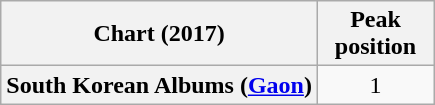<table class="wikitable sortable plainrowheaders" style="text-align:center;">
<tr>
<th>Chart (2017)</th>
<th width="70">Peak<br>position</th>
</tr>
<tr>
<th scope="row">South Korean Albums (<a href='#'>Gaon</a>)</th>
<td>1</td>
</tr>
</table>
